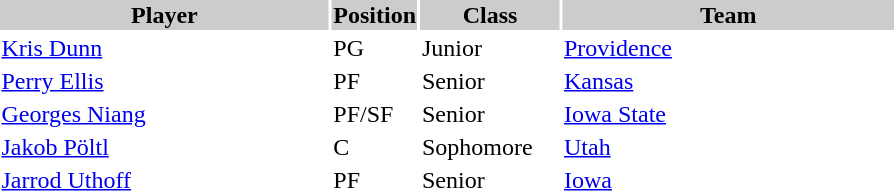<table style="width:600px" "border:'1' 'solid' 'gray' ">
<tr>
<th style="background:#ccc; width:40%;">Player</th>
<th style="background:#ccc; width:4%;">Position</th>
<th style="background:#ccc; width:16%;">Class</th>
<th style="background:#ccc; width:40%;">Team</th>
</tr>
<tr>
<td><a href='#'>Kris Dunn</a></td>
<td>PG</td>
<td>Junior</td>
<td><a href='#'>Providence</a></td>
</tr>
<tr>
<td><a href='#'>Perry Ellis</a></td>
<td>PF</td>
<td>Senior</td>
<td><a href='#'>Kansas</a></td>
</tr>
<tr>
<td><a href='#'>Georges Niang</a></td>
<td>PF/SF</td>
<td>Senior</td>
<td><a href='#'>Iowa State</a></td>
</tr>
<tr>
<td><a href='#'>Jakob Pöltl</a></td>
<td>C</td>
<td>Sophomore</td>
<td><a href='#'>Utah</a></td>
</tr>
<tr>
<td><a href='#'>Jarrod Uthoff</a></td>
<td>PF</td>
<td>Senior</td>
<td><a href='#'>Iowa</a></td>
</tr>
</table>
